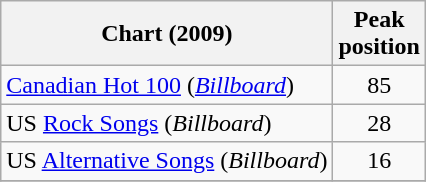<table class="wikitable sortable">
<tr>
<th>Chart (2009)</th>
<th>Peak<br>position</th>
</tr>
<tr>
<td><a href='#'>Canadian Hot 100</a> (<em><a href='#'>Billboard</a></em>)</td>
<td align="center">85</td>
</tr>
<tr>
<td>US <a href='#'>Rock Songs</a> (<em>Billboard</em>)</td>
<td align="center">28</td>
</tr>
<tr>
<td>US <a href='#'>Alternative Songs</a> (<em>Billboard</em>)</td>
<td align="center">16</td>
</tr>
<tr>
</tr>
</table>
